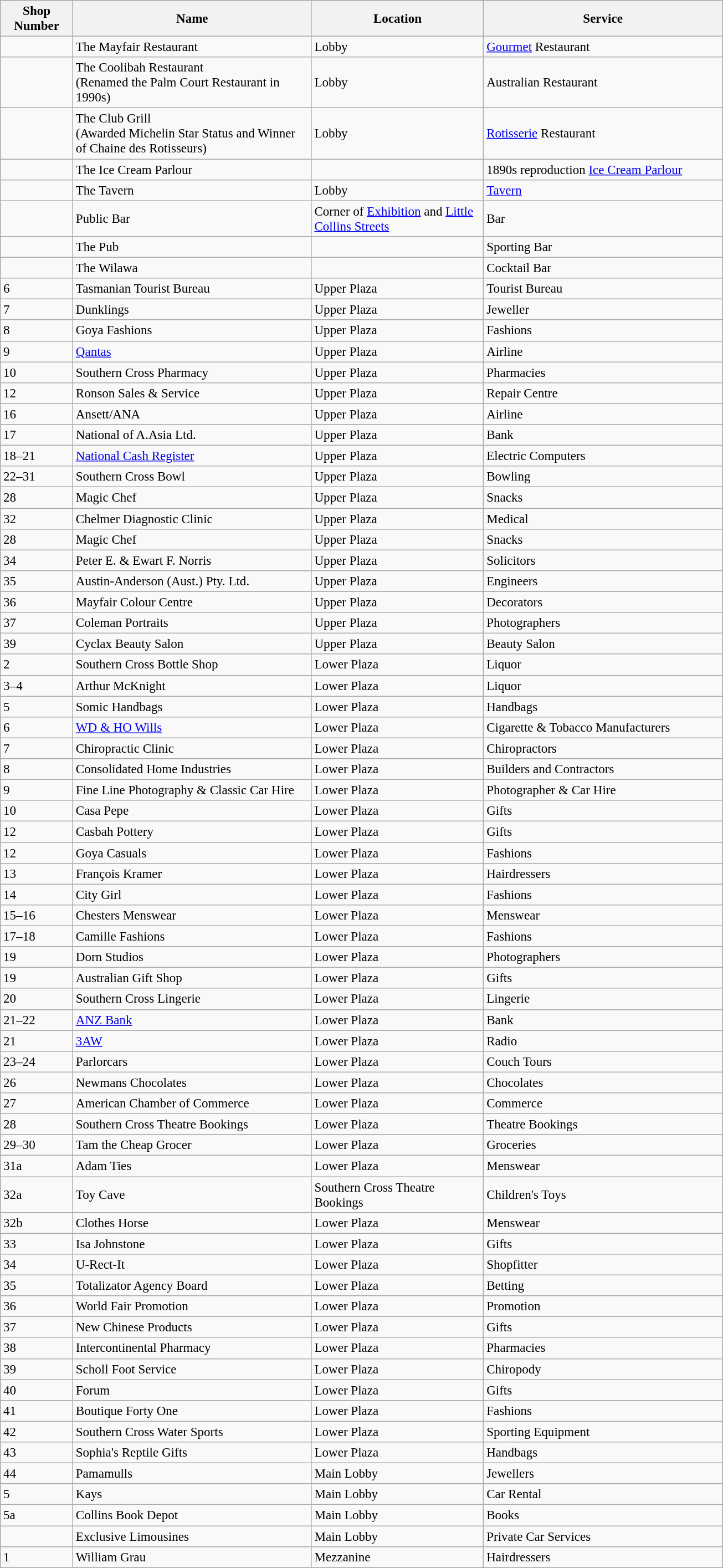<table class="wikitable" style="font-size:96%;">
<tr>
<th width="80px">Shop Number</th>
<th width="280px">Name</th>
<th width="200px">Location</th>
<th width="280px">Service</th>
</tr>
<tr>
<td></td>
<td>The Mayfair Restaurant</td>
<td>Lobby</td>
<td><a href='#'>Gourmet</a> Restaurant</td>
</tr>
<tr>
<td></td>
<td>The Coolibah Restaurant<br>(Renamed the Palm Court Restaurant in 1990s)</td>
<td>Lobby</td>
<td>Australian Restaurant</td>
</tr>
<tr>
<td></td>
<td>The Club Grill<br>(Awarded Michelin Star Status and Winner of Chaine des Rotisseurs)</td>
<td>Lobby</td>
<td><a href='#'>Rotisserie</a> Restaurant</td>
</tr>
<tr>
<td></td>
<td>The Ice Cream Parlour</td>
<td></td>
<td>1890s reproduction <a href='#'>Ice Cream Parlour</a></td>
</tr>
<tr>
<td></td>
<td>The Tavern</td>
<td>Lobby</td>
<td><a href='#'>Tavern</a></td>
</tr>
<tr>
<td></td>
<td>Public Bar</td>
<td>Corner of <a href='#'>Exhibition</a> and <a href='#'>Little Collins Streets</a></td>
<td>Bar</td>
</tr>
<tr>
<td></td>
<td>The Pub</td>
<td></td>
<td>Sporting Bar</td>
</tr>
<tr>
<td></td>
<td>The Wilawa</td>
<td></td>
<td>Cocktail Bar</td>
</tr>
<tr>
<td>6</td>
<td>Tasmanian Tourist Bureau</td>
<td>Upper Plaza</td>
<td>Tourist Bureau</td>
</tr>
<tr>
<td>7</td>
<td>Dunklings</td>
<td>Upper Plaza</td>
<td>Jeweller</td>
</tr>
<tr>
<td>8</td>
<td>Goya Fashions</td>
<td>Upper Plaza</td>
<td>Fashions</td>
</tr>
<tr>
<td>9</td>
<td><a href='#'>Qantas</a></td>
<td>Upper Plaza</td>
<td>Airline</td>
</tr>
<tr>
<td>10</td>
<td>Southern Cross Pharmacy</td>
<td>Upper Plaza</td>
<td>Pharmacies</td>
</tr>
<tr>
<td>12</td>
<td>Ronson Sales & Service</td>
<td>Upper Plaza</td>
<td>Repair Centre</td>
</tr>
<tr>
<td>16</td>
<td>Ansett/ANA</td>
<td>Upper Plaza</td>
<td>Airline</td>
</tr>
<tr>
<td>17</td>
<td>National of A.Asia Ltd.</td>
<td>Upper Plaza</td>
<td>Bank</td>
</tr>
<tr>
<td>18–21</td>
<td><a href='#'>National Cash Register</a></td>
<td>Upper Plaza</td>
<td>Electric Computers</td>
</tr>
<tr>
<td>22–31</td>
<td>Southern Cross Bowl</td>
<td>Upper Plaza</td>
<td>Bowling</td>
</tr>
<tr>
<td>28</td>
<td>Magic Chef</td>
<td>Upper Plaza</td>
<td>Snacks</td>
</tr>
<tr>
<td>32</td>
<td>Chelmer Diagnostic Clinic</td>
<td>Upper Plaza</td>
<td>Medical</td>
</tr>
<tr>
<td>28</td>
<td>Magic Chef</td>
<td>Upper Plaza</td>
<td>Snacks</td>
</tr>
<tr>
<td>34</td>
<td>Peter E. & Ewart F. Norris</td>
<td>Upper Plaza</td>
<td>Solicitors</td>
</tr>
<tr>
<td>35</td>
<td>Austin-Anderson (Aust.) Pty. Ltd.</td>
<td>Upper Plaza</td>
<td>Engineers</td>
</tr>
<tr>
<td>36</td>
<td>Mayfair Colour Centre</td>
<td>Upper Plaza</td>
<td>Decorators</td>
</tr>
<tr>
<td>37</td>
<td>Coleman Portraits</td>
<td>Upper Plaza</td>
<td>Photographers</td>
</tr>
<tr>
<td>39</td>
<td>Cyclax Beauty Salon</td>
<td>Upper Plaza</td>
<td>Beauty Salon</td>
</tr>
<tr>
<td>2</td>
<td>Southern Cross Bottle Shop</td>
<td>Lower Plaza</td>
<td>Liquor</td>
</tr>
<tr>
<td>3–4</td>
<td>Arthur McKnight</td>
<td>Lower Plaza</td>
<td>Liquor</td>
</tr>
<tr>
<td>5</td>
<td>Somic Handbags</td>
<td>Lower Plaza</td>
<td>Handbags</td>
</tr>
<tr>
<td>6</td>
<td><a href='#'>WD & HO Wills</a></td>
<td>Lower Plaza</td>
<td>Cigarette & Tobacco Manufacturers</td>
</tr>
<tr>
<td>7</td>
<td>Chiropractic Clinic</td>
<td>Lower Plaza</td>
<td>Chiropractors</td>
</tr>
<tr>
<td>8</td>
<td>Consolidated Home Industries</td>
<td>Lower Plaza</td>
<td>Builders and Contractors</td>
</tr>
<tr>
<td>9</td>
<td>Fine Line Photography & Classic Car Hire</td>
<td>Lower Plaza</td>
<td>Photographer & Car Hire</td>
</tr>
<tr>
<td>10</td>
<td>Casa Pepe</td>
<td>Lower Plaza</td>
<td>Gifts</td>
</tr>
<tr>
<td>12</td>
<td>Casbah Pottery</td>
<td>Lower Plaza</td>
<td>Gifts</td>
</tr>
<tr>
<td>12</td>
<td>Goya Casuals</td>
<td>Lower Plaza</td>
<td>Fashions</td>
</tr>
<tr>
<td>13</td>
<td>François Kramer</td>
<td>Lower Plaza</td>
<td>Hairdressers</td>
</tr>
<tr>
<td>14</td>
<td>City Girl</td>
<td>Lower Plaza</td>
<td>Fashions</td>
</tr>
<tr>
<td>15–16</td>
<td>Chesters Menswear</td>
<td>Lower Plaza</td>
<td>Menswear</td>
</tr>
<tr>
<td>17–18</td>
<td>Camille Fashions</td>
<td>Lower Plaza</td>
<td>Fashions</td>
</tr>
<tr>
<td>19</td>
<td>Dorn Studios</td>
<td>Lower Plaza</td>
<td>Photographers</td>
</tr>
<tr>
<td>19</td>
<td>Australian Gift Shop</td>
<td>Lower Plaza</td>
<td>Gifts</td>
</tr>
<tr>
<td>20</td>
<td>Southern Cross Lingerie</td>
<td>Lower Plaza</td>
<td>Lingerie</td>
</tr>
<tr>
<td>21–22</td>
<td><a href='#'>ANZ Bank</a></td>
<td>Lower Plaza</td>
<td>Bank</td>
</tr>
<tr>
<td>21</td>
<td><a href='#'>3AW</a></td>
<td>Lower Plaza</td>
<td>Radio</td>
</tr>
<tr>
<td>23–24</td>
<td>Parlorcars</td>
<td>Lower Plaza</td>
<td>Couch Tours</td>
</tr>
<tr>
<td>26</td>
<td>Newmans Chocolates</td>
<td>Lower Plaza</td>
<td>Chocolates</td>
</tr>
<tr>
<td>27</td>
<td>American Chamber of Commerce</td>
<td>Lower Plaza</td>
<td>Commerce</td>
</tr>
<tr>
<td>28</td>
<td>Southern Cross Theatre Bookings</td>
<td>Lower Plaza</td>
<td>Theatre Bookings</td>
</tr>
<tr>
<td>29–30</td>
<td>Tam the Cheap Grocer</td>
<td>Lower Plaza</td>
<td>Groceries</td>
</tr>
<tr>
<td>31a</td>
<td>Adam Ties</td>
<td>Lower Plaza</td>
<td>Menswear</td>
</tr>
<tr>
<td>32a</td>
<td>Toy Cave</td>
<td>Southern Cross Theatre Bookings</td>
<td>Children's Toys</td>
</tr>
<tr>
<td>32b</td>
<td>Clothes Horse</td>
<td>Lower Plaza</td>
<td>Menswear</td>
</tr>
<tr>
<td>33</td>
<td>Isa Johnstone</td>
<td>Lower Plaza</td>
<td>Gifts</td>
</tr>
<tr>
<td>34</td>
<td>U-Rect-It</td>
<td>Lower Plaza</td>
<td>Shopfitter</td>
</tr>
<tr>
<td>35</td>
<td>Totalizator Agency Board</td>
<td>Lower Plaza</td>
<td>Betting</td>
</tr>
<tr>
<td>36</td>
<td>World Fair Promotion</td>
<td>Lower Plaza</td>
<td>Promotion</td>
</tr>
<tr>
<td>37</td>
<td>New Chinese Products</td>
<td>Lower Plaza</td>
<td>Gifts</td>
</tr>
<tr>
<td>38</td>
<td>Intercontinental Pharmacy</td>
<td>Lower Plaza</td>
<td>Pharmacies</td>
</tr>
<tr>
<td>39</td>
<td>Scholl Foot Service</td>
<td>Lower Plaza</td>
<td>Chiropody</td>
</tr>
<tr>
<td>40</td>
<td>Forum</td>
<td>Lower Plaza</td>
<td>Gifts</td>
</tr>
<tr>
<td>41</td>
<td>Boutique Forty One</td>
<td>Lower Plaza</td>
<td>Fashions</td>
</tr>
<tr>
<td>42</td>
<td>Southern Cross Water Sports</td>
<td>Lower Plaza</td>
<td>Sporting Equipment</td>
</tr>
<tr>
<td>43</td>
<td>Sophia's Reptile Gifts</td>
<td>Lower Plaza</td>
<td>Handbags</td>
</tr>
<tr>
<td>44</td>
<td>Pamamulls</td>
<td>Main Lobby</td>
<td>Jewellers</td>
</tr>
<tr>
<td>5</td>
<td>Kays</td>
<td>Main Lobby</td>
<td>Car Rental</td>
</tr>
<tr>
<td>5a</td>
<td>Collins Book Depot</td>
<td>Main Lobby</td>
<td>Books</td>
</tr>
<tr>
<td></td>
<td>Exclusive Limousines</td>
<td>Main Lobby</td>
<td>Private Car Services</td>
</tr>
<tr>
<td>1</td>
<td>William Grau</td>
<td>Mezzanine</td>
<td>Hairdressers</td>
</tr>
</table>
